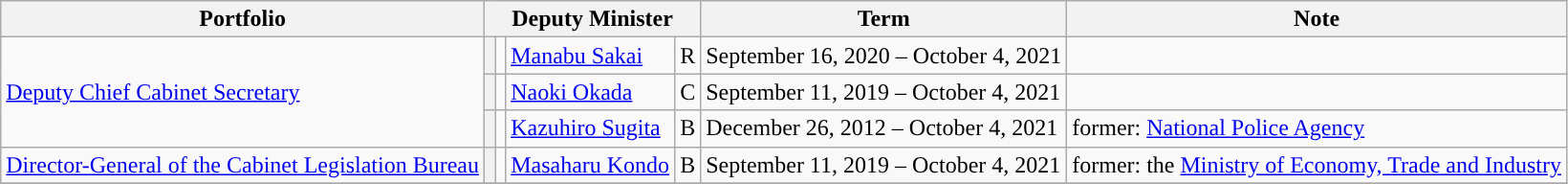<table class="wikitable">
<tr>
<th>Portfolio</th>
<th colspan="4">Deputy Minister</th>
<th>Term</th>
<th>Note</th>
</tr>
<tr>
<td rowspan="3"><a href='#'>Deputy Chief Cabinet Secretary</a></td>
<th style="color:inherit;background-color: "></th>
<td></td>
<td><a href='#'>Manabu Sakai</a></td>
<td>R</td>
<td>September 16, 2020 – October 4, 2021</td>
<td></td>
</tr>
<tr>
<th style="color:inherit;background-color: "></th>
<td></td>
<td><a href='#'>Naoki Okada</a></td>
<td>C</td>
<td>September 11, 2019 – October 4, 2021</td>
<td></td>
</tr>
<tr>
<th></th>
<td></td>
<td><a href='#'>Kazuhiro Sugita</a></td>
<td>B</td>
<td>December 26, 2012 – October 4, 2021</td>
<td>former: <a href='#'>National Police Agency</a></td>
</tr>
<tr>
<td><a href='#'>Director-General of the Cabinet Legislation Bureau</a></td>
<th></th>
<td></td>
<td><a href='#'>Masaharu Kondo</a></td>
<td>B</td>
<td>September 11, 2019 – October 4, 2021</td>
<td>former: the <a href='#'>Ministry of Economy, Trade and Industry</a></td>
</tr>
<tr>
</tr>
</table>
